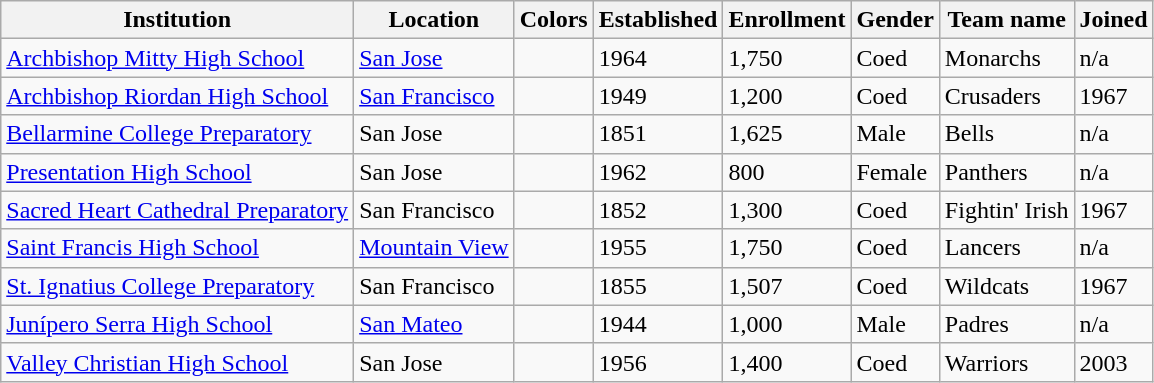<table class="wikitable">
<tr>
<th>Institution</th>
<th>Location</th>
<th>Colors</th>
<th>Established</th>
<th>Enrollment</th>
<th>Gender</th>
<th>Team name</th>
<th>Joined</th>
</tr>
<tr>
<td><a href='#'>Archbishop Mitty High School</a></td>
<td><a href='#'>San Jose</a></td>
<td></td>
<td>1964</td>
<td>1,750</td>
<td>Coed</td>
<td>Monarchs</td>
<td>n/a</td>
</tr>
<tr>
<td><a href='#'>Archbishop Riordan High School</a></td>
<td><a href='#'>San Francisco</a></td>
<td></td>
<td>1949</td>
<td>1,200</td>
<td>Coed</td>
<td>Crusaders</td>
<td>1967</td>
</tr>
<tr>
<td><a href='#'>Bellarmine College Preparatory</a></td>
<td>San Jose</td>
<td></td>
<td>1851</td>
<td>1,625</td>
<td>Male</td>
<td>Bells</td>
<td>n/a</td>
</tr>
<tr>
<td><a href='#'>Presentation High School</a></td>
<td>San Jose</td>
<td></td>
<td>1962</td>
<td>800</td>
<td>Female</td>
<td>Panthers</td>
<td>n/a</td>
</tr>
<tr>
<td><a href='#'>Sacred Heart Cathedral Preparatory</a></td>
<td>San Francisco</td>
<td></td>
<td>1852</td>
<td>1,300</td>
<td>Coed</td>
<td>Fightin' Irish</td>
<td>1967</td>
</tr>
<tr>
<td><a href='#'>Saint Francis High School</a></td>
<td><a href='#'>Mountain View</a></td>
<td></td>
<td>1955</td>
<td>1,750</td>
<td>Coed</td>
<td>Lancers</td>
<td>n/a</td>
</tr>
<tr>
<td><a href='#'>St. Ignatius College Preparatory</a></td>
<td>San Francisco</td>
<td></td>
<td>1855</td>
<td>1,507</td>
<td>Coed</td>
<td>Wildcats</td>
<td>1967</td>
</tr>
<tr>
<td><a href='#'>Junípero Serra High School</a></td>
<td><a href='#'>San Mateo</a></td>
<td></td>
<td>1944</td>
<td>1,000</td>
<td>Male</td>
<td>Padres</td>
<td>n/a</td>
</tr>
<tr>
<td><a href='#'>Valley Christian High School</a></td>
<td>San Jose</td>
<td></td>
<td>1956</td>
<td>1,400</td>
<td>Coed</td>
<td>Warriors</td>
<td>2003</td>
</tr>
</table>
